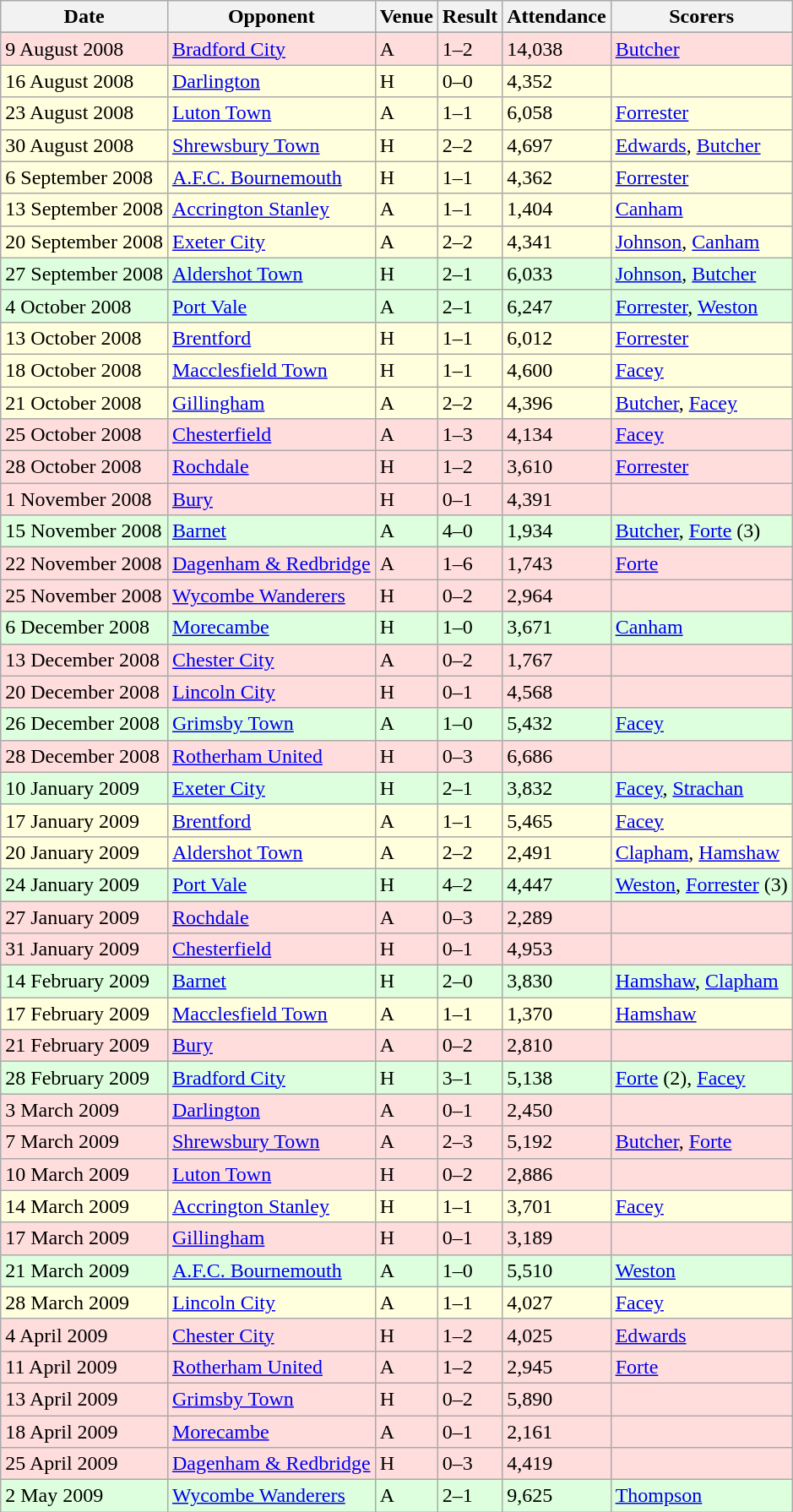<table class="wikitable">
<tr>
<th>Date</th>
<th>Opponent</th>
<th>Venue</th>
<th>Result</th>
<th>Attendance</th>
<th>Scorers</th>
</tr>
<tr>
</tr>
<tr bgcolor="#ffdddd">
<td>9 August 2008</td>
<td><a href='#'>Bradford City</a></td>
<td>A</td>
<td>1–2</td>
<td>14,038</td>
<td><a href='#'>Butcher</a></td>
</tr>
<tr bgcolor="#ffffdd">
<td>16 August 2008</td>
<td><a href='#'>Darlington</a></td>
<td>H</td>
<td>0–0</td>
<td>4,352</td>
<td></td>
</tr>
<tr bgcolor="#ffffdd">
<td>23 August 2008</td>
<td><a href='#'>Luton Town</a></td>
<td>A</td>
<td>1–1</td>
<td>6,058</td>
<td><a href='#'>Forrester</a></td>
</tr>
<tr bgcolor="#ffffdd">
<td>30 August 2008</td>
<td><a href='#'>Shrewsbury Town</a></td>
<td>H</td>
<td>2–2</td>
<td>4,697</td>
<td><a href='#'>Edwards</a>, <a href='#'>Butcher</a></td>
</tr>
<tr bgcolor="#ffffdd">
<td>6 September 2008</td>
<td><a href='#'>A.F.C. Bournemouth</a></td>
<td>H</td>
<td>1–1</td>
<td>4,362</td>
<td><a href='#'>Forrester</a></td>
</tr>
<tr bgcolor="#ffffdd">
<td>13 September 2008</td>
<td><a href='#'>Accrington Stanley</a></td>
<td>A</td>
<td>1–1</td>
<td>1,404</td>
<td><a href='#'>Canham</a></td>
</tr>
<tr bgcolor="#ffffdd">
<td>20 September 2008</td>
<td><a href='#'>Exeter City</a></td>
<td>A</td>
<td>2–2</td>
<td>4,341</td>
<td><a href='#'>Johnson</a>, <a href='#'>Canham</a></td>
</tr>
<tr bgcolor="#ddffdd">
<td>27 September 2008</td>
<td><a href='#'>Aldershot Town</a></td>
<td>H</td>
<td>2–1</td>
<td>6,033</td>
<td><a href='#'>Johnson</a>, <a href='#'>Butcher</a></td>
</tr>
<tr bgcolor="#ddffdd">
<td>4 October 2008</td>
<td><a href='#'>Port Vale</a></td>
<td>A</td>
<td>2–1</td>
<td>6,247</td>
<td><a href='#'>Forrester</a>, <a href='#'>Weston</a></td>
</tr>
<tr bgcolor="#ffffdd">
<td>13 October 2008</td>
<td><a href='#'>Brentford</a></td>
<td>H</td>
<td>1–1</td>
<td>6,012</td>
<td><a href='#'>Forrester</a></td>
</tr>
<tr bgcolor="#ffffdd">
<td>18 October 2008</td>
<td><a href='#'>Macclesfield Town</a></td>
<td>H</td>
<td>1–1</td>
<td>4,600</td>
<td><a href='#'>Facey</a></td>
</tr>
<tr bgcolor="#ffffdd">
<td>21 October 2008</td>
<td><a href='#'>Gillingham</a></td>
<td>A</td>
<td>2–2</td>
<td>4,396</td>
<td><a href='#'>Butcher</a>, <a href='#'>Facey</a></td>
</tr>
<tr bgcolor="#ffdddd">
<td>25 October 2008</td>
<td><a href='#'>Chesterfield</a></td>
<td>A</td>
<td>1–3</td>
<td>4,134</td>
<td><a href='#'>Facey</a></td>
</tr>
<tr bgcolor="#ffdddd">
<td>28 October 2008</td>
<td><a href='#'>Rochdale</a></td>
<td>H</td>
<td>1–2</td>
<td>3,610</td>
<td><a href='#'>Forrester</a></td>
</tr>
<tr bgcolor="#ffdddd">
<td>1 November 2008</td>
<td><a href='#'>Bury</a></td>
<td>H</td>
<td>0–1</td>
<td>4,391</td>
<td></td>
</tr>
<tr bgcolor="#ddffdd">
<td>15 November 2008</td>
<td><a href='#'>Barnet</a></td>
<td>A</td>
<td>4–0</td>
<td>1,934</td>
<td><a href='#'>Butcher</a>, <a href='#'>Forte</a> (3)</td>
</tr>
<tr bgcolor="#ffdddd">
<td>22 November 2008</td>
<td><a href='#'>Dagenham & Redbridge</a></td>
<td>A</td>
<td>1–6</td>
<td>1,743</td>
<td><a href='#'>Forte</a></td>
</tr>
<tr bgcolor="#ffdddd">
<td>25 November 2008</td>
<td><a href='#'>Wycombe Wanderers</a></td>
<td>H</td>
<td>0–2</td>
<td>2,964</td>
<td></td>
</tr>
<tr bgcolor="#ddffdd">
<td>6 December 2008</td>
<td><a href='#'>Morecambe</a></td>
<td>H</td>
<td>1–0</td>
<td>3,671</td>
<td><a href='#'>Canham</a></td>
</tr>
<tr bgcolor="#ffdddd">
<td>13 December 2008</td>
<td><a href='#'>Chester City</a></td>
<td>A</td>
<td>0–2</td>
<td>1,767</td>
<td></td>
</tr>
<tr bgcolor="#ffdddd">
<td>20 December 2008</td>
<td><a href='#'>Lincoln City</a></td>
<td>H</td>
<td>0–1</td>
<td>4,568</td>
<td></td>
</tr>
<tr bgcolor="#ddffdd">
<td>26 December 2008</td>
<td><a href='#'>Grimsby Town</a></td>
<td>A</td>
<td>1–0</td>
<td>5,432</td>
<td><a href='#'>Facey</a></td>
</tr>
<tr bgcolor="#ffdddd">
<td>28 December 2008</td>
<td><a href='#'>Rotherham United</a></td>
<td>H</td>
<td>0–3</td>
<td>6,686</td>
<td></td>
</tr>
<tr bgcolor="#ddffdd">
<td>10 January 2009</td>
<td><a href='#'>Exeter City</a></td>
<td>H</td>
<td>2–1</td>
<td>3,832</td>
<td><a href='#'>Facey</a>, <a href='#'>Strachan</a></td>
</tr>
<tr bgcolor="#ffffdd">
<td>17 January 2009</td>
<td><a href='#'>Brentford</a></td>
<td>A</td>
<td>1–1</td>
<td>5,465</td>
<td><a href='#'>Facey</a></td>
</tr>
<tr bgcolor="#ffffdd">
<td>20 January 2009</td>
<td><a href='#'>Aldershot Town</a></td>
<td>A</td>
<td>2–2</td>
<td>2,491</td>
<td><a href='#'>Clapham</a>, <a href='#'>Hamshaw</a></td>
</tr>
<tr bgcolor="#ddffdd">
<td>24 January 2009</td>
<td><a href='#'>Port Vale</a></td>
<td>H</td>
<td>4–2</td>
<td>4,447</td>
<td><a href='#'>Weston</a>, <a href='#'>Forrester</a> (3)</td>
</tr>
<tr bgcolor="#ffdddd">
<td>27 January 2009</td>
<td><a href='#'>Rochdale</a></td>
<td>A</td>
<td>0–3</td>
<td>2,289</td>
<td></td>
</tr>
<tr bgcolor="#ffdddd">
<td>31 January 2009</td>
<td><a href='#'>Chesterfield</a></td>
<td>H</td>
<td>0–1</td>
<td>4,953</td>
<td></td>
</tr>
<tr bgcolor="#ddffdd">
<td>14 February 2009</td>
<td><a href='#'>Barnet</a></td>
<td>H</td>
<td>2–0</td>
<td>3,830</td>
<td><a href='#'>Hamshaw</a>, <a href='#'>Clapham</a></td>
</tr>
<tr bgcolor="#ffffdd">
<td>17 February 2009</td>
<td><a href='#'>Macclesfield Town</a></td>
<td>A</td>
<td>1–1</td>
<td>1,370</td>
<td><a href='#'>Hamshaw</a></td>
</tr>
<tr bgcolor="#ffdddd">
<td>21 February 2009</td>
<td><a href='#'>Bury</a></td>
<td>A</td>
<td>0–2</td>
<td>2,810</td>
<td></td>
</tr>
<tr bgcolor="#ddffdd">
<td>28 February 2009</td>
<td><a href='#'>Bradford City</a></td>
<td>H</td>
<td>3–1</td>
<td>5,138</td>
<td><a href='#'>Forte</a> (2), <a href='#'>Facey</a></td>
</tr>
<tr bgcolor="#ffdddd">
<td>3 March 2009</td>
<td><a href='#'>Darlington</a></td>
<td>A</td>
<td>0–1</td>
<td>2,450</td>
<td></td>
</tr>
<tr bgcolor="#ffdddd">
<td>7 March 2009</td>
<td><a href='#'>Shrewsbury Town</a></td>
<td>A</td>
<td>2–3</td>
<td>5,192</td>
<td><a href='#'>Butcher</a>, <a href='#'>Forte</a></td>
</tr>
<tr bgcolor="#ffdddd">
<td>10 March 2009</td>
<td><a href='#'>Luton Town</a></td>
<td>H</td>
<td>0–2</td>
<td>2,886</td>
<td></td>
</tr>
<tr bgcolor="#ffffdd">
<td>14 March 2009</td>
<td><a href='#'>Accrington Stanley</a></td>
<td>H</td>
<td>1–1</td>
<td>3,701</td>
<td><a href='#'>Facey</a></td>
</tr>
<tr bgcolor="#ffdddd">
<td>17 March 2009</td>
<td><a href='#'>Gillingham</a></td>
<td>H</td>
<td>0–1</td>
<td>3,189</td>
<td></td>
</tr>
<tr bgcolor="#ddffdd">
<td>21 March 2009</td>
<td><a href='#'>A.F.C. Bournemouth</a></td>
<td>A</td>
<td>1–0</td>
<td>5,510</td>
<td><a href='#'>Weston</a></td>
</tr>
<tr bgcolor="#ffffdd">
<td>28 March 2009</td>
<td><a href='#'>Lincoln City</a></td>
<td>A</td>
<td>1–1</td>
<td>4,027</td>
<td><a href='#'>Facey</a></td>
</tr>
<tr bgcolor="#ffdddd">
<td>4 April 2009</td>
<td><a href='#'>Chester City</a></td>
<td>H</td>
<td>1–2</td>
<td>4,025</td>
<td><a href='#'>Edwards</a></td>
</tr>
<tr bgcolor="#ffdddd">
<td>11 April 2009</td>
<td><a href='#'>Rotherham United</a></td>
<td>A</td>
<td>1–2</td>
<td>2,945</td>
<td><a href='#'>Forte</a></td>
</tr>
<tr bgcolor="#ffdddd">
<td>13 April 2009</td>
<td><a href='#'>Grimsby Town</a></td>
<td>H</td>
<td>0–2</td>
<td>5,890</td>
<td></td>
</tr>
<tr bgcolor="#ffdddd">
<td>18 April 2009</td>
<td><a href='#'>Morecambe</a></td>
<td>A</td>
<td>0–1</td>
<td>2,161</td>
<td></td>
</tr>
<tr bgcolor="#ffdddd">
<td>25 April 2009</td>
<td><a href='#'>Dagenham & Redbridge</a></td>
<td>H</td>
<td>0–3</td>
<td>4,419</td>
<td></td>
</tr>
<tr bgcolor="#ddffdd">
<td>2 May 2009</td>
<td><a href='#'>Wycombe Wanderers</a></td>
<td>A</td>
<td>2–1</td>
<td>9,625</td>
<td><a href='#'>Thompson</a></td>
</tr>
</table>
